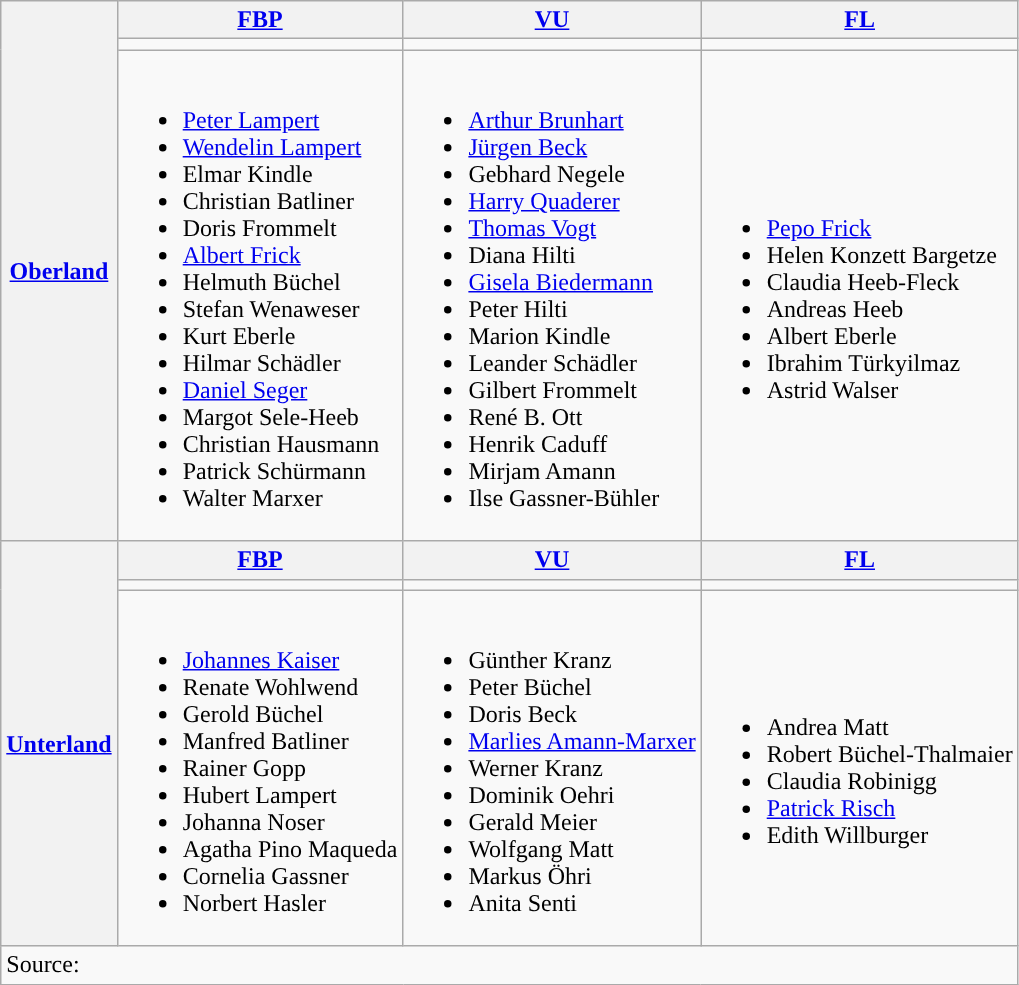<table class="wikitable">
<tr>
<th rowspan="3"><a href='#'>Oberland</a></th>
<th><a href='#'>FBP</a></th>
<th><a href='#'>VU</a></th>
<th><a href='#'>FL</a></th>
</tr>
<tr>
<td></td>
<td></td>
<td></td>
</tr>
<tr>
<td><br><ul><li><a href='#'>Peter Lampert</a></li><li><a href='#'>Wendelin Lampert</a></li><li>Elmar Kindle</li><li>Christian Batliner</li><li>Doris Frommelt</li><li><a href='#'>Albert Frick</a></li><li>Helmuth Büchel</li><li>Stefan Wenaweser</li><li>Kurt Eberle</li><li>Hilmar Schädler</li><li><a href='#'>Daniel Seger</a></li><li>Margot Sele-Heeb</li><li>Christian Hausmann</li><li>Patrick Schürmann</li><li>Walter Marxer</li></ul></td>
<td><br><ul><li><a href='#'>Arthur Brunhart</a></li><li><a href='#'>Jürgen Beck</a></li><li>Gebhard Negele</li><li><a href='#'>Harry Quaderer</a></li><li><a href='#'>Thomas Vogt</a></li><li>Diana Hilti</li><li><a href='#'>Gisela Biedermann</a></li><li>Peter Hilti</li><li>Marion Kindle</li><li>Leander Schädler</li><li>Gilbert Frommelt</li><li>René B. Ott</li><li>Henrik Caduff</li><li>Mirjam Amann</li><li>Ilse Gassner-Bühler</li></ul></td>
<td><br><ul><li><a href='#'>Pepo Frick</a></li><li>Helen Konzett Bargetze</li><li>Claudia Heeb-Fleck</li><li>Andreas Heeb</li><li>Albert Eberle</li><li>Ibrahim Türkyilmaz</li><li>Astrid Walser</li></ul></td>
</tr>
<tr>
<th rowspan="3"><a href='#'>Unterland</a></th>
<th><a href='#'>FBP</a></th>
<th><a href='#'>VU</a></th>
<th><a href='#'>FL</a></th>
</tr>
<tr>
<td></td>
<td></td>
<td></td>
</tr>
<tr>
<td><br><ul><li><a href='#'>Johannes Kaiser</a></li><li>Renate Wohlwend</li><li>Gerold Büchel</li><li>Manfred Batliner</li><li>Rainer Gopp</li><li>Hubert Lampert</li><li>Johanna Noser</li><li>Agatha Pino Maqueda</li><li>Cornelia Gassner</li><li>Norbert Hasler</li></ul></td>
<td><br><ul><li>Günther Kranz</li><li>Peter Büchel</li><li>Doris Beck</li><li><a href='#'>Marlies Amann-Marxer</a></li><li>Werner Kranz</li><li>Dominik Oehri</li><li>Gerald Meier</li><li>Wolfgang Matt</li><li>Markus Öhri</li><li>Anita Senti</li></ul></td>
<td><br><ul><li>Andrea Matt</li><li>Robert Büchel-Thalmaier</li><li>Claudia Robinigg</li><li><a href='#'>Patrick Risch</a></li><li>Edith Willburger</li></ul></td>
</tr>
<tr>
<td colspan="4">Source: </td>
</tr>
</table>
